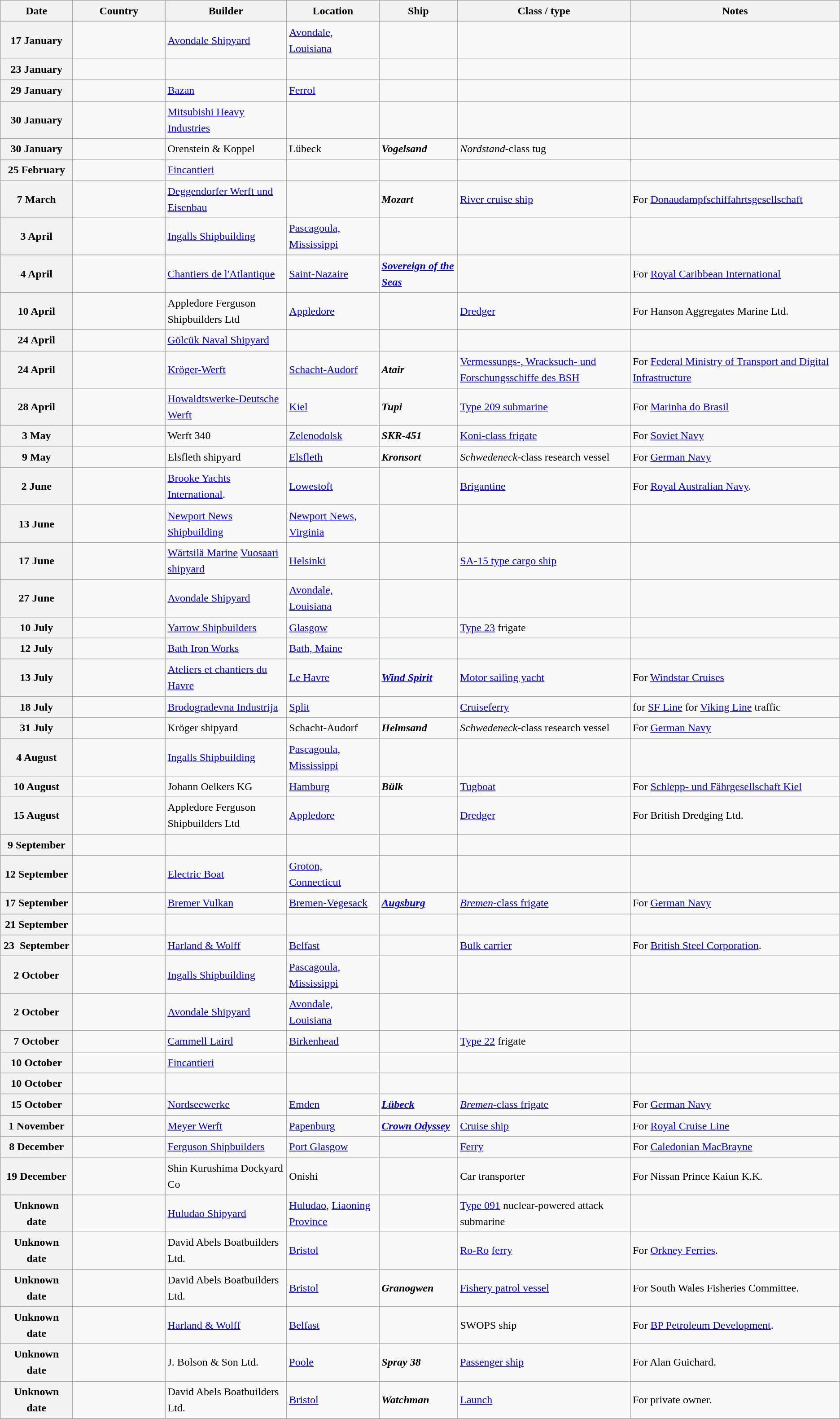<table class="wikitable sortable" style="font-size:1.00em; line-height:1.5em;">
<tr>
<th width="100">Date</th>
<th width="130">Country</th>
<th>Builder</th>
<th>Location</th>
<th>Ship</th>
<th>Class / type</th>
<th>Notes</th>
</tr>
<tr>
<th>17 January</th>
<td></td>
<td><a href='#'>Avondale Shipyard</a></td>
<td><a href='#'>Avondale, Louisiana</a></td>
<td><strong></strong></td>
<td></td>
<td></td>
</tr>
<tr>
<th>23 January</th>
<td></td>
<td></td>
<td></td>
<td><strong></strong></td>
<td></td>
<td></td>
</tr>
<tr>
<th>29 January</th>
<td></td>
<td><a href='#'>Bazan</a></td>
<td><a href='#'>Ferrol</a></td>
<td><strong></strong></td>
<td></td>
<td></td>
</tr>
<tr>
<th>30 January</th>
<td></td>
<td><a href='#'>Mitsubishi Heavy Industries</a></td>
<td></td>
<td><strong></strong></td>
<td></td>
<td></td>
</tr>
<tr>
<th>30 January</th>
<td></td>
<td>Orenstein & Koppel</td>
<td>Lübeck</td>
<td><strong><em>Vogelsand</em></strong></td>
<td><em>Nordstand</em>-class tug</td>
<td></td>
</tr>
<tr>
<th>25 February</th>
<td></td>
<td><a href='#'>Fincantieri</a></td>
<td></td>
<td><strong></strong></td>
<td></td>
<td></td>
</tr>
<tr>
<th>7 March</th>
<td></td>
<td><a href='#'>Deggendorfer Werft und Eisenbau</a></td>
<td></td>
<td><strong><em>Mozart</em></strong></td>
<td><a href='#'>River cruise ship</a></td>
<td>For <a href='#'>Donaudampfschiffahrtsgesellschaft</a></td>
</tr>
<tr>
<th>3 April</th>
<td></td>
<td><a href='#'>Ingalls Shipbuilding</a></td>
<td><a href='#'>Pascagoula, Mississippi</a></td>
<td><strong></strong></td>
<td></td>
<td></td>
</tr>
<tr>
<th>4 April</th>
<td></td>
<td><a href='#'>Chantiers de l'Atlantique</a></td>
<td><a href='#'>Saint-Nazaire</a></td>
<td><strong><a href='#'><em>Sovereign of the Seas</em></a></strong></td>
<td></td>
<td>For <a href='#'>Royal Caribbean International</a></td>
</tr>
<tr ---->
<th>10 April</th>
<td></td>
<td>Appledore Ferguson Shipbuilders Ltd</td>
<td><a href='#'>Appledore</a></td>
<td><strong></strong></td>
<td><a href='#'>Dredger</a></td>
<td>For Hanson Aggregates Marine Ltd.</td>
</tr>
<tr>
<th>24 April</th>
<td></td>
<td><a href='#'>Gölcük Naval Shipyard</a></td>
<td></td>
<td><strong></strong></td>
<td></td>
<td></td>
</tr>
<tr>
<th>24 April</th>
<td></td>
<td><a href='#'>Kröger-Werft</a></td>
<td><a href='#'>Schacht-Audorf</a></td>
<td><strong><em>Atair</em></strong></td>
<td><a href='#'>Vermessungs-, Wracksuch- und Forschungsschiffe des BSH</a></td>
<td>For <a href='#'>Federal Ministry of Transport and Digital Infrastructure</a></td>
</tr>
<tr>
<th>28 April</th>
<td></td>
<td><a href='#'>Howaldtswerke-Deutsche Werft</a></td>
<td><a href='#'>Kiel</a></td>
<td><strong><em>Tupi</em></strong></td>
<td><a href='#'>Type 209 submarine</a></td>
<td>For <a href='#'>Marinha do Brasil</a></td>
</tr>
<tr>
<th>3 May</th>
<td></td>
<td>Werft 340</td>
<td><a href='#'>Zelenodolsk</a></td>
<td><strong><em>SKR-451</em></strong></td>
<td><a href='#'>Koni-class frigate</a></td>
<td>For <a href='#'>Soviet Navy</a></td>
</tr>
<tr>
<th>9 May</th>
<td></td>
<td>Elsfleth shipyard</td>
<td><a href='#'>Elsfleth</a></td>
<td><strong><em>Kronsort</em></strong></td>
<td><em>Schwedeneck</em>-class research vessel</td>
<td>For <a href='#'>German Navy</a></td>
</tr>
<tr --->
<th>2 June</th>
<td></td>
<td><a href='#'>Brooke Yachts International</a>.</td>
<td><a href='#'>Lowestoft</a></td>
<td><strong></strong></td>
<td><a href='#'>Brigantine</a></td>
<td>For <a href='#'>Royal Australian Navy</a>.</td>
</tr>
<tr>
<th>13 June</th>
<td></td>
<td><a href='#'>Newport News Shipbuilding</a></td>
<td><a href='#'>Newport News, Virginia</a></td>
<td><strong></strong></td>
<td></td>
<td></td>
</tr>
<tr>
<th>17 June</th>
<td></td>
<td><a href='#'>Wärtsilä Marine</a> <a href='#'>Vuosaari shipyard</a></td>
<td><a href='#'>Helsinki</a></td>
<td><strong></strong></td>
<td><a href='#'>SA-15 type cargo ship</a></td>
<td></td>
</tr>
<tr>
<th>27 June</th>
<td></td>
<td><a href='#'>Avondale Shipyard</a></td>
<td><a href='#'>Avondale, Louisiana</a></td>
<td><strong></strong></td>
<td></td>
<td></td>
</tr>
<tr>
<th>10 July</th>
<td></td>
<td><a href='#'>Yarrow Shipbuilders</a></td>
<td><a href='#'>Glasgow</a></td>
<td><strong></strong></td>
<td><a href='#'>Type 23</a> frigate</td>
<td></td>
</tr>
<tr>
<th>12 July</th>
<td></td>
<td><a href='#'>Bath Iron Works</a></td>
<td><a href='#'>Bath, Maine</a></td>
<td><strong></strong></td>
<td></td>
<td></td>
</tr>
<tr>
<th>13 July</th>
<td></td>
<td><a href='#'>Ateliers et chantiers du Havre</a></td>
<td><a href='#'>Le Havre</a></td>
<td><strong><em><a href='#'>Wind Spirit</a></em></strong></td>
<td><a href='#'>Motor sailing yacht</a></td>
<td>For <a href='#'>Windstar Cruises</a></td>
</tr>
<tr>
<th>18 July</th>
<td></td>
<td><a href='#'>Brodogradevna Industrija</a></td>
<td><a href='#'>Split</a></td>
<td><strong></strong></td>
<td><a href='#'>Cruiseferry</a></td>
<td>for <a href='#'>SF Line</a> for <a href='#'>Viking Line</a> traffic</td>
</tr>
<tr>
<th>31 July</th>
<td></td>
<td>Kröger shipyard</td>
<td>Schacht-Audorf</td>
<td><strong><em>Helmsand</em></strong></td>
<td><em>Schwedeneck</em>-class research vessel</td>
<td>For <a href='#'>German Navy</a></td>
</tr>
<tr>
<th>4 August</th>
<td></td>
<td><a href='#'>Ingalls Shipbuilding</a></td>
<td><a href='#'>Pascagoula, Mississippi</a></td>
<td><strong></strong></td>
<td></td>
<td></td>
</tr>
<tr>
<th>10 August</th>
<td></td>
<td>Johann Oelkers KG</td>
<td><a href='#'>Hamburg</a></td>
<td><strong><em>Bülk</em></strong></td>
<td><a href='#'>Tugboat</a></td>
<td>For <a href='#'>Schlepp- und Fährgesellschaft Kiel</a></td>
</tr>
<tr ---->
<th>15 August</th>
<td></td>
<td>Appledore Ferguson Shipbuilders Ltd</td>
<td><a href='#'>Appledore</a></td>
<td><strong></strong></td>
<td><a href='#'>Dredger</a></td>
<td>For British Dredging Ltd.</td>
</tr>
<tr>
<th>9 September</th>
<td></td>
<td></td>
<td></td>
<td><strong></strong></td>
<td></td>
<td></td>
</tr>
<tr>
<th>12 September</th>
<td></td>
<td><a href='#'>Electric Boat</a></td>
<td><a href='#'>Groton, Connecticut</a></td>
<td><strong></strong></td>
<td></td>
<td></td>
</tr>
<tr>
<th>17 September</th>
<td></td>
<td><a href='#'>Bremer Vulkan</a></td>
<td><a href='#'>Bremen-Vegesack</a></td>
<td><strong><em><a href='#'>Augsburg</a></em></strong></td>
<td><a href='#'><em>Bremen</em>-class frigate</a></td>
<td>For <a href='#'>German Navy</a></td>
</tr>
<tr>
<th>21 September</th>
<td></td>
<td></td>
<td></td>
<td><strong></strong></td>
<td></td>
<td></td>
</tr>
<tr ---->
<th>23  September</th>
<td></td>
<td><a href='#'>Harland & Wolff</a></td>
<td><a href='#'>Belfast</a></td>
<td><strong></strong></td>
<td><a href='#'>Bulk carrier</a></td>
<td>For <a href='#'>British Steel Corporation</a>.</td>
</tr>
<tr>
<th>2 October</th>
<td></td>
<td><a href='#'>Ingalls Shipbuilding</a></td>
<td><a href='#'>Pascagoula, Mississippi</a></td>
<td><strong></strong></td>
<td></td>
<td></td>
</tr>
<tr>
<th>2 October</th>
<td></td>
<td><a href='#'>Avondale Shipyard</a></td>
<td><a href='#'>Avondale, Louisiana</a></td>
<td><strong></strong></td>
<td></td>
<td></td>
</tr>
<tr>
<th>7 October</th>
<td></td>
<td><a href='#'>Cammell Laird</a></td>
<td><a href='#'>Birkenhead</a></td>
<td><strong></strong></td>
<td><a href='#'>Type 22</a> frigate</td>
<td></td>
</tr>
<tr>
<th>10 October</th>
<td></td>
<td><a href='#'>Fincantieri</a></td>
<td></td>
<td><strong></strong></td>
<td></td>
<td></td>
</tr>
<tr>
<th>10 October</th>
<td></td>
<td></td>
<td></td>
<td><strong></strong></td>
<td></td>
<td></td>
</tr>
<tr>
<th>15 October</th>
<td></td>
<td><a href='#'>Nordseewerke</a></td>
<td><a href='#'>Emden</a></td>
<td><strong><a href='#'><em>Lübeck</em></a></strong></td>
<td><a href='#'><em>Bremen</em>-class frigate</a></td>
<td>For <a href='#'>German Navy</a></td>
</tr>
<tr>
<th>1 November</th>
<td></td>
<td><a href='#'>Meyer Werft</a></td>
<td><a href='#'>Papenburg</a></td>
<td><strong><a href='#'><em>Crown Odyssey</em></a></strong></td>
<td><a href='#'>Cruise ship</a></td>
<td>For <a href='#'>Royal Cruise Line</a></td>
</tr>
<tr>
<th>8 December</th>
<td></td>
<td><a href='#'>Ferguson Shipbuilders</a></td>
<td><a href='#'>Port Glasgow</a></td>
<td><strong></strong></td>
<td><a href='#'>Ferry</a></td>
<td>For <a href='#'>Caledonian MacBrayne</a></td>
</tr>
<tr>
<th>19 December</th>
<td></td>
<td>Shin Kurushima Dockyard Co</td>
<td>Onishi</td>
<td><strong></strong></td>
<td>Car transporter</td>
<td>For Nissan Prince Kaiun K.K.</td>
</tr>
<tr>
<th>Unknown date</th>
<td></td>
<td><a href='#'>Huludao Shipyard</a></td>
<td><a href='#'>Huludao</a>, <a href='#'>Liaoning Province</a></td>
<td><strong></strong></td>
<td><a href='#'>Type 091</a> nuclear-powered attack submarine</td>
<td></td>
</tr>
<tr ---->
<th>Unknown date</th>
<td></td>
<td>David Abels Boatbuilders Ltd.</td>
<td><a href='#'>Bristol</a></td>
<td><strong></strong></td>
<td><a href='#'>Ro-Ro</a> <a href='#'>ferry</a></td>
<td>For <a href='#'>Orkney Ferries</a>.</td>
</tr>
<tr ---->
<th>Unknown date</th>
<td></td>
<td>David Abels Boatbuilders Ltd.</td>
<td><a href='#'>Bristol</a></td>
<td><strong><em>Granogwen</em></strong></td>
<td><a href='#'>Fishery patrol vessel</a></td>
<td>For South Wales Fisheries Committee.</td>
</tr>
<tr ---->
<th>Unknown date</th>
<td></td>
<td><a href='#'>Harland & Wolff</a></td>
<td><a href='#'>Belfast</a></td>
<td><strong></strong></td>
<td>SWOPS ship</td>
<td>For <a href='#'>BP Petroleum Development</a>.</td>
</tr>
<tr ---->
<th>Unknown date</th>
<td></td>
<td>J. Bolson & Son Ltd.</td>
<td><a href='#'>Poole</a></td>
<td><strong><em>Spray 38</em></strong></td>
<td><a href='#'>Passenger ship</a></td>
<td>For Alan Guichard.</td>
</tr>
<tr ---->
<th>Unknown date</th>
<td></td>
<td>David Abels Boatbuilders Ltd.</td>
<td><a href='#'>Bristol</a></td>
<td><strong><em>Watchman</em></strong></td>
<td><a href='#'>Launch</a></td>
<td>For private owner.</td>
</tr>
</table>
